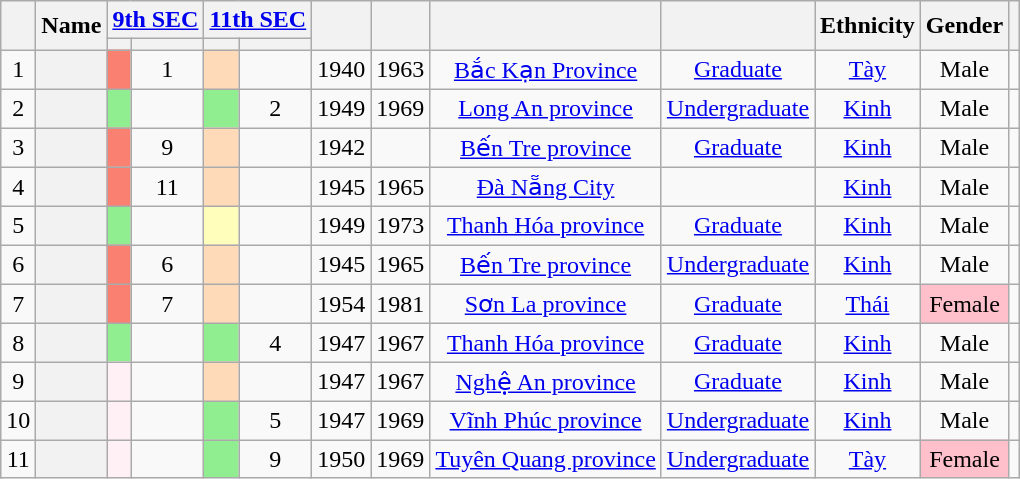<table class="wikitable sortable" style=text-align:center>
<tr>
<th Rowspan="2"></th>
<th Rowspan="2">Name</th>
<th colspan="2" unsortable><a href='#'>9th SEC</a></th>
<th colspan="2" unsortable><a href='#'>11th SEC</a></th>
<th Rowspan="2"></th>
<th Rowspan="2"></th>
<th Rowspan="2"></th>
<th Rowspan="2"></th>
<th Rowspan="2">Ethnicity</th>
<th Rowspan="2">Gender</th>
<th Rowspan="2"  scope="col" class="unsortable"></th>
</tr>
<tr>
<th></th>
<th></th>
<th></th>
<th></th>
</tr>
<tr>
<td>1</td>
<th align="center" scope="row" style="font-weight:normal;"></th>
<td bgcolor = Salmon></td>
<td>1</td>
<td bgcolor = PeachPuff></td>
<td></td>
<td>1940</td>
<td>1963</td>
<td><a href='#'>Bắc Kạn Province</a></td>
<td><a href='#'>Graduate</a></td>
<td><a href='#'>Tày</a></td>
<td>Male</td>
<td></td>
</tr>
<tr>
<td>2</td>
<th align="center" scope="row" style="font-weight:normal;"></th>
<td bgcolor = LightGreen></td>
<td></td>
<td bgcolor = LightGreen></td>
<td>2</td>
<td>1949</td>
<td>1969</td>
<td><a href='#'>Long An province</a></td>
<td><a href='#'>Undergraduate</a></td>
<td><a href='#'>Kinh</a></td>
<td>Male</td>
<td></td>
</tr>
<tr>
<td>3</td>
<th align="center" scope="row" style="font-weight:normal;"></th>
<td bgcolor = Salmon></td>
<td>9</td>
<td bgcolor = PeachPuff></td>
<td></td>
<td>1942</td>
<td></td>
<td><a href='#'>Bến Tre province</a></td>
<td><a href='#'>Graduate</a></td>
<td><a href='#'>Kinh</a></td>
<td>Male</td>
<td></td>
</tr>
<tr>
<td>4</td>
<th align="center" scope="row" style="font-weight:normal;"></th>
<td bgcolor = Salmon></td>
<td>11</td>
<td bgcolor = PeachPuff></td>
<td></td>
<td>1945</td>
<td>1965</td>
<td><a href='#'>Đà Nẵng City</a></td>
<td></td>
<td><a href='#'>Kinh</a></td>
<td>Male</td>
<td></td>
</tr>
<tr>
<td>5</td>
<th align="center" scope="row" style="font-weight:normal;"></th>
<td bgcolor = LightGreen></td>
<td></td>
<td bgcolor = ffffbb></td>
<td></td>
<td>1949</td>
<td>1973</td>
<td><a href='#'>Thanh Hóa province</a></td>
<td><a href='#'>Graduate</a></td>
<td><a href='#'>Kinh</a></td>
<td>Male</td>
<td></td>
</tr>
<tr>
<td>6</td>
<th align="center" scope="row" style="font-weight:normal;"></th>
<td bgcolor = Salmon></td>
<td>6</td>
<td bgcolor = PeachPuff></td>
<td></td>
<td>1945</td>
<td>1965</td>
<td><a href='#'>Bến Tre province</a></td>
<td><a href='#'>Undergraduate</a></td>
<td><a href='#'>Kinh</a></td>
<td>Male</td>
<td></td>
</tr>
<tr>
<td>7</td>
<th align="center" scope="row" style="font-weight:normal;"></th>
<td bgcolor = Salmon></td>
<td>7</td>
<td bgcolor = PeachPuff></td>
<td></td>
<td>1954</td>
<td>1981</td>
<td><a href='#'>Sơn La province</a></td>
<td><a href='#'>Graduate</a></td>
<td><a href='#'>Thái</a></td>
<td style="background: Pink">Female</td>
<td></td>
</tr>
<tr>
<td>8</td>
<th align="center" scope="row" style="font-weight:normal;"></th>
<td bgcolor = LightGreen></td>
<td></td>
<td bgcolor = LightGreen></td>
<td>4</td>
<td>1947</td>
<td>1967</td>
<td><a href='#'>Thanh Hóa province</a></td>
<td><a href='#'>Graduate</a></td>
<td><a href='#'>Kinh</a></td>
<td>Male</td>
<td></td>
</tr>
<tr>
<td>9</td>
<th align="center" scope="row" style="font-weight:normal;"></th>
<td bgcolor = LavenderBlush></td>
<td></td>
<td bgcolor = PeachPuff></td>
<td></td>
<td>1947</td>
<td>1967</td>
<td><a href='#'>Nghệ An province</a></td>
<td><a href='#'>Graduate</a></td>
<td><a href='#'>Kinh</a></td>
<td>Male</td>
<td></td>
</tr>
<tr>
<td>10</td>
<th align="center" scope="row" style="font-weight:normal;"></th>
<td bgcolor = LavenderBlush></td>
<td></td>
<td bgcolor = LightGreen></td>
<td>5</td>
<td>1947</td>
<td>1969</td>
<td><a href='#'>Vĩnh Phúc province</a></td>
<td><a href='#'>Undergraduate</a></td>
<td><a href='#'>Kinh</a></td>
<td>Male</td>
<td></td>
</tr>
<tr>
<td>11</td>
<th align="center" scope="row" style="font-weight:normal;"></th>
<td bgcolor = LavenderBlush></td>
<td></td>
<td bgcolor = LightGreen></td>
<td>9</td>
<td>1950</td>
<td>1969</td>
<td><a href='#'>Tuyên Quang province</a></td>
<td><a href='#'>Undergraduate</a></td>
<td><a href='#'>Tày</a></td>
<td style="background: Pink">Female</td>
<td></td>
</tr>
</table>
